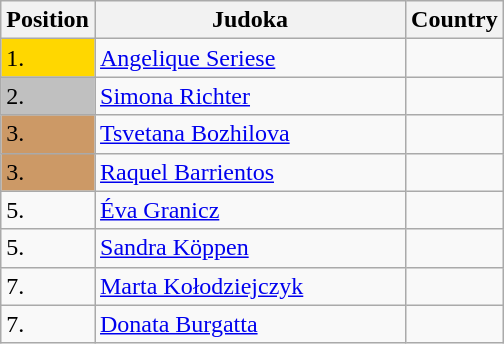<table class=wikitable>
<tr>
<th width=10>Position</th>
<th width=200>Judoka</th>
<th width=10>Country</th>
</tr>
<tr>
<td bgcolor=gold>1.</td>
<td><a href='#'>Angelique Seriese</a></td>
<td></td>
</tr>
<tr>
<td bgcolor="silver">2.</td>
<td><a href='#'>Simona Richter</a></td>
<td></td>
</tr>
<tr>
<td bgcolor="CC9966">3.</td>
<td><a href='#'>Tsvetana Bozhilova</a></td>
<td></td>
</tr>
<tr>
<td bgcolor="CC9966">3.</td>
<td><a href='#'>Raquel Barrientos</a></td>
<td></td>
</tr>
<tr>
<td>5.</td>
<td><a href='#'>Éva Granicz</a></td>
<td></td>
</tr>
<tr>
<td>5.</td>
<td><a href='#'>Sandra Köppen</a></td>
<td></td>
</tr>
<tr>
<td>7.</td>
<td><a href='#'>Marta Kołodziejczyk</a></td>
<td></td>
</tr>
<tr>
<td>7.</td>
<td><a href='#'>Donata Burgatta</a></td>
<td></td>
</tr>
</table>
